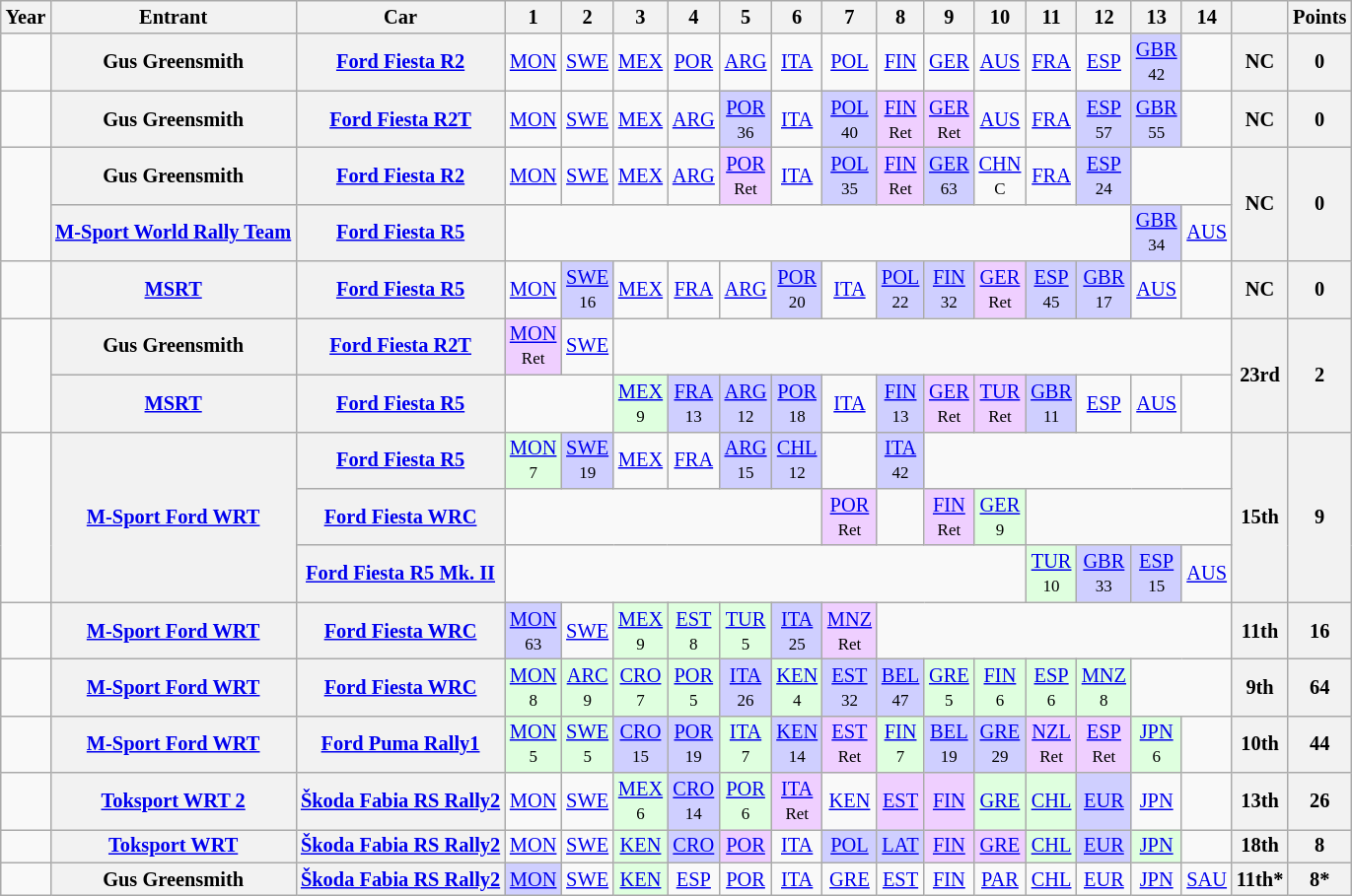<table class="wikitable" border="1" style="text-align:center; font-size:85%;">
<tr>
<th>Year</th>
<th>Entrant</th>
<th>Car</th>
<th>1</th>
<th>2</th>
<th>3</th>
<th>4</th>
<th>5</th>
<th>6</th>
<th>7</th>
<th>8</th>
<th>9</th>
<th>10</th>
<th>11</th>
<th>12</th>
<th>13</th>
<th>14</th>
<th></th>
<th>Points</th>
</tr>
<tr>
<td></td>
<th nowrap>Gus Greensmith</th>
<th nowrap><a href='#'>Ford Fiesta R2</a></th>
<td><a href='#'>MON</a></td>
<td><a href='#'>SWE</a></td>
<td><a href='#'>MEX</a></td>
<td><a href='#'>POR</a></td>
<td><a href='#'>ARG</a></td>
<td><a href='#'>ITA</a></td>
<td><a href='#'>POL</a></td>
<td><a href='#'>FIN</a></td>
<td><a href='#'>GER</a></td>
<td><a href='#'>AUS</a></td>
<td><a href='#'>FRA</a></td>
<td><a href='#'>ESP</a></td>
<td style="background:#CFCFFF;"><a href='#'>GBR</a><br><small>42</small></td>
<td></td>
<th>NC</th>
<th>0</th>
</tr>
<tr>
<td></td>
<th nowrap>Gus Greensmith</th>
<th nowrap><a href='#'>Ford Fiesta R2T</a></th>
<td><a href='#'>MON</a></td>
<td><a href='#'>SWE</a></td>
<td><a href='#'>MEX</a></td>
<td><a href='#'>ARG</a></td>
<td style="background:#CFCFFF;"><a href='#'>POR</a><br><small>36</small></td>
<td><a href='#'>ITA</a></td>
<td style="background:#CFCFFF;"><a href='#'>POL</a><br><small>40</small></td>
<td style="background:#EFCFFF;"><a href='#'>FIN</a><br><small>Ret</small></td>
<td style="background:#EFCFFF;"><a href='#'>GER</a><br><small>Ret</small></td>
<td><a href='#'>AUS</a></td>
<td><a href='#'>FRA</a></td>
<td style="background:#CFCFFF;"><a href='#'>ESP</a><br><small>57</small></td>
<td style="background:#CFCFFF;"><a href='#'>GBR</a><br><small>55</small></td>
<td></td>
<th>NC</th>
<th>0</th>
</tr>
<tr>
<td rowspan="2"></td>
<th nowrap>Gus Greensmith</th>
<th nowrap><a href='#'>Ford Fiesta R2</a></th>
<td><a href='#'>MON</a></td>
<td><a href='#'>SWE</a></td>
<td><a href='#'>MEX</a></td>
<td><a href='#'>ARG</a></td>
<td style="background:#EFCFFF;"><a href='#'>POR</a><br><small>Ret</small></td>
<td><a href='#'>ITA</a></td>
<td style="background:#CFCFFF;"><a href='#'>POL</a><br><small>35</small></td>
<td style="background:#EFCFFF;"><a href='#'>FIN</a><br><small>Ret</small></td>
<td style="background:#CFCFFF;"><a href='#'>GER</a><br><small>63</small></td>
<td><a href='#'>CHN</a><br><small>C</small></td>
<td><a href='#'>FRA</a></td>
<td style="background:#CFCFFF;"><a href='#'>ESP</a><br><small>24</small></td>
<td colspan=2></td>
<th rowspan="2">NC</th>
<th rowspan="2">0</th>
</tr>
<tr>
<th nowrap><a href='#'>M-Sport World Rally Team</a></th>
<th nowrap><a href='#'>Ford Fiesta R5</a></th>
<td colspan=12></td>
<td style="background:#CFCFFF;"><a href='#'>GBR</a><br><small>34</small></td>
<td><a href='#'>AUS</a></td>
</tr>
<tr>
<td></td>
<th nowrap><a href='#'>MSRT</a></th>
<th nowrap><a href='#'>Ford Fiesta R5</a></th>
<td><a href='#'>MON</a></td>
<td style="background:#CFCFFF;"><a href='#'>SWE</a><br><small>16</small></td>
<td><a href='#'>MEX</a></td>
<td><a href='#'>FRA</a></td>
<td><a href='#'>ARG</a></td>
<td style="background:#CFCFFF;"><a href='#'>POR</a><br><small>20</small></td>
<td><a href='#'>ITA</a></td>
<td style="background:#CFCFFF;"><a href='#'>POL</a><br><small>22</small></td>
<td style="background:#CFCFFF;"><a href='#'>FIN</a><br><small>32</small></td>
<td style="background:#EFCFFF;"><a href='#'>GER</a><br><small>Ret</small></td>
<td style="background:#CFCFFF;"><a href='#'>ESP</a><br><small>45</small></td>
<td style="background:#CFCFFF;"><a href='#'>GBR</a><br><small>17</small></td>
<td><a href='#'>AUS</a></td>
<td></td>
<th>NC</th>
<th>0</th>
</tr>
<tr>
<td rowspan="2"></td>
<th nowrap>Gus Greensmith</th>
<th nowrap><a href='#'>Ford Fiesta R2T</a></th>
<td style="background:#EFCFFF;"><a href='#'>MON</a><br><small>Ret</small></td>
<td><a href='#'>SWE</a></td>
<td colspan=12></td>
<th rowspan="2">23rd</th>
<th rowspan="2">2</th>
</tr>
<tr>
<th nowrap><a href='#'>MSRT</a></th>
<th nowrap><a href='#'>Ford Fiesta R5</a></th>
<td colspan=2></td>
<td style="background:#DFFFDF;"><a href='#'>MEX</a><br><small>9</small></td>
<td style="background:#CFCFFF;"><a href='#'>FRA</a><br><small>13</small></td>
<td style="background:#CFCFFF;"><a href='#'>ARG</a><br><small>12</small></td>
<td style="background:#CFCFFF;"><a href='#'>POR</a><br><small>18</small></td>
<td><a href='#'>ITA</a></td>
<td style="background:#CFCFFF;"><a href='#'>FIN</a><br><small>13</small></td>
<td style="background:#EFCFFF;"><a href='#'>GER</a><br><small>Ret</small></td>
<td style="background:#EFCFFF;"><a href='#'>TUR</a><br><small>Ret</small></td>
<td style="background:#CFCFFF;"><a href='#'>GBR</a><br><small>11</small></td>
<td><a href='#'>ESP</a></td>
<td><a href='#'>AUS</a></td>
<td></td>
</tr>
<tr>
<td rowspan="3"></td>
<th rowspan="3" nowrap><a href='#'>M-Sport Ford WRT</a></th>
<th nowrap><a href='#'>Ford Fiesta R5</a></th>
<td style="background:#DFFFDF;"><a href='#'>MON</a><br><small>7</small></td>
<td style="background:#CFCFFF;"><a href='#'>SWE</a><br><small>19</small></td>
<td><a href='#'>MEX</a></td>
<td><a href='#'>FRA</a></td>
<td style="background:#CFCFFF;"><a href='#'>ARG</a><br><small>15</small></td>
<td style="background:#CFCFFF;"><a href='#'>CHL</a><br><small>12</small></td>
<td></td>
<td style="background:#CFCFFF;"><a href='#'>ITA</a><br><small>42</small></td>
<td colspan=6></td>
<th rowspan="3">15th</th>
<th rowspan="3">9</th>
</tr>
<tr>
<th nowrap><a href='#'>Ford Fiesta WRC</a></th>
<td colspan=6></td>
<td style="background:#EFCFFF;"><a href='#'>POR</a><br><small>Ret</small></td>
<td></td>
<td style="background:#EFCFFF;"><a href='#'>FIN</a><br><small>Ret</small></td>
<td style="background:#DFFFDF;"><a href='#'>GER</a><br><small>9</small></td>
<td colspan=4></td>
</tr>
<tr>
<th nowrap><a href='#'>Ford Fiesta R5 Mk. II</a></th>
<td colspan=10></td>
<td style="background:#DFFFDF;"><a href='#'>TUR</a><br><small>10</small></td>
<td style="background:#CFCFFF;"><a href='#'>GBR</a><br><small>33</small></td>
<td style="background:#CFCFFF;"><a href='#'>ESP</a><br><small>15</small></td>
<td><a href='#'>AUS</a><br></td>
</tr>
<tr>
<td></td>
<th nowrap><a href='#'>M-Sport Ford WRT</a></th>
<th nowrap><a href='#'>Ford Fiesta WRC</a></th>
<td style="background:#CFCFFF;"><a href='#'>MON</a><br><small>63</small></td>
<td><a href='#'>SWE</a></td>
<td style="background:#DFFFDF;"><a href='#'>MEX</a><br><small>9</small></td>
<td style="background:#DFFFDF;"><a href='#'>EST</a><br><small>8</small></td>
<td style="background:#DFFFDF;"><a href='#'>TUR</a><br><small>5</small></td>
<td style="background:#CFCFFF;"><a href='#'>ITA</a><br><small>25</small></td>
<td style="background:#EFCFFF;"><a href='#'>MNZ</a><br><small>Ret</small></td>
<td colspan=7></td>
<th>11th</th>
<th>16</th>
</tr>
<tr>
<td></td>
<th nowrap><a href='#'>M-Sport Ford WRT</a></th>
<th nowrap><a href='#'>Ford Fiesta WRC</a></th>
<td style="background:#DFFFDF;"><a href='#'>MON</a><br><small>8</small></td>
<td style="background:#DFFFDF;"><a href='#'>ARC</a><br><small>9</small></td>
<td style="background:#DFFFDF;"><a href='#'>CRO</a><br><small>7</small></td>
<td style="background:#DFFFDF;"><a href='#'>POR</a><br><small>5</small></td>
<td style="background:#CFCFFF;"><a href='#'>ITA</a><br><small>26</small></td>
<td style="background:#DFFFDF;"><a href='#'>KEN</a><br><small>4</small></td>
<td style="background:#CFCFFF;"><a href='#'>EST</a><br><small>32</small></td>
<td style="background:#CFCFFF;"><a href='#'>BEL</a><br><small>47</small></td>
<td style="background:#DFFFDF;"><a href='#'>GRE</a><br><small>5</small></td>
<td style="background:#DFFFDF;"><a href='#'>FIN</a><br><small>6</small></td>
<td style="background:#DFFFDF;"><a href='#'>ESP</a><br><small>6</small></td>
<td style="background:#DFFFDF;"><a href='#'>MNZ</a><br><small>8</small></td>
<td colspan=2></td>
<th>9th</th>
<th>64</th>
</tr>
<tr>
<td></td>
<th nowrap><a href='#'>M-Sport Ford WRT</a></th>
<th nowrap><a href='#'>Ford Puma Rally1</a></th>
<td style="background:#DFFFDF;"><a href='#'>MON</a><br><small>5</small></td>
<td style="background:#DFFFDF;"><a href='#'>SWE</a><br><small>5</small></td>
<td style="background:#CFCFFF;"><a href='#'>CRO</a><br><small>15</small></td>
<td style="background:#CFCFFF;"><a href='#'>POR</a><br><small>19</small></td>
<td style="background:#DFFFDF;"><a href='#'>ITA</a><br><small>7</small></td>
<td style="background:#CFCFFF;"><a href='#'>KEN</a><br><small>14</small></td>
<td style="background:#EFCFFF;"><a href='#'>EST</a><br><small>Ret</small></td>
<td style="background:#DFFFDF;"><a href='#'>FIN</a><br><small>7</small></td>
<td style="background:#CFCFFF;"><a href='#'>BEL</a><br><small>19</small></td>
<td style="background:#CFCFFF;"><a href='#'>GRE</a><br><small>29</small></td>
<td style="background:#EFCFFF;"><a href='#'>NZL</a><br><small>Ret</small></td>
<td style="background:#EFCFFF;"><a href='#'>ESP</a><br><small>Ret</small></td>
<td style="background:#DFFFDF;"><a href='#'>JPN</a><br><small>6</small></td>
<td></td>
<th>10th</th>
<th>44</th>
</tr>
<tr>
<td></td>
<th nowrap><a href='#'>Toksport WRT 2</a></th>
<th nowrap><a href='#'>Škoda Fabia RS Rally2</a></th>
<td><a href='#'>MON</a></td>
<td><a href='#'>SWE</a></td>
<td style="background:#DFFFDF;"><a href='#'>MEX</a><br><small>6</small></td>
<td style="background:#CFCFFF;"><a href='#'>CRO</a><br><small>14</small></td>
<td style="background:#DFFFDF;"><a href='#'>POR</a><br><small>6</small></td>
<td style="background:#EFCFFF;"><a href='#'>ITA</a><br><small>Ret</small></td>
<td><a href='#'>KEN</a></td>
<td style="background:#EFCFFF;"><a href='#'>EST</a><br></td>
<td style="background:#EFCFFF;"><a href='#'>FIN</a><br></td>
<td style="background:#DFFFDF;"><a href='#'>GRE</a><br></td>
<td style="background:#DFFFDF;"><a href='#'>CHL</a><br></td>
<td style="background:#CFCFFF;"><a href='#'>EUR</a><br></td>
<td><a href='#'>JPN</a></td>
<td></td>
<th>13th</th>
<th>26</th>
</tr>
<tr>
<td></td>
<th nowrap><a href='#'>Toksport WRT</a></th>
<th nowrap><a href='#'>Škoda Fabia RS Rally2</a></th>
<td><a href='#'>MON</a></td>
<td><a href='#'>SWE</a></td>
<td style="background:#DFFFDF;"><a href='#'>KEN</a> <br></td>
<td style="background:#CFCFFF;"><a href='#'>CRO</a><br></td>
<td style="background:#EFCFFF;"><a href='#'>POR</a><br></td>
<td><a href='#'>ITA</a></td>
<td style="background:#CFCFFF;"><a href='#'>POL</a><br></td>
<td style="background:#CFCFFF;"><a href='#'>LAT</a><br></td>
<td style="background:#EFCFFF;"><a href='#'>FIN</a><br></td>
<td style="background:#EFCFFF;"><a href='#'>GRE</a><br></td>
<td style="background:#DFFFDF;"><a href='#'>CHL</a><br></td>
<td style="background:#CFCFFF;"><a href='#'>EUR</a><br></td>
<td style="background:#DFFFDF;"><a href='#'>JPN</a><br></td>
<td></td>
<th>18th</th>
<th>8</th>
</tr>
<tr>
<td></td>
<th nowrap>Gus Greensmith</th>
<th nowrap><a href='#'>Škoda Fabia RS Rally2</a></th>
<td style="background:#CFCFFF;"><a href='#'>MON</a><br></td>
<td><a href='#'>SWE</a></td>
<td style="background:#DFFFDF;"><a href='#'>KEN</a><br></td>
<td><a href='#'>ESP</a></td>
<td><a href='#'>POR</a></td>
<td><a href='#'>ITA</a></td>
<td><a href='#'>GRE</a></td>
<td><a href='#'>EST</a></td>
<td><a href='#'>FIN</a></td>
<td><a href='#'>PAR</a></td>
<td><a href='#'>CHL</a></td>
<td><a href='#'>EUR</a></td>
<td><a href='#'>JPN</a></td>
<td><a href='#'>SAU</a></td>
<th>11th*</th>
<th>8*</th>
</tr>
</table>
